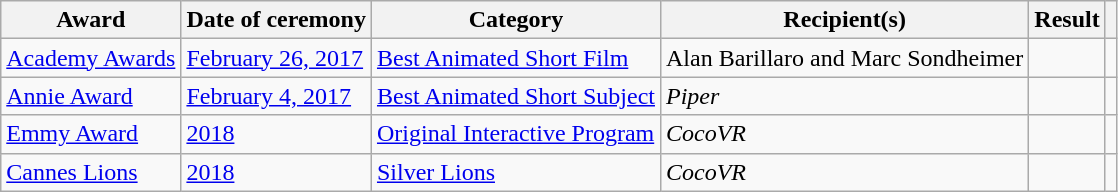<table class="wikitable sortable">
<tr>
<th>Award</th>
<th>Date of ceremony</th>
<th>Category</th>
<th>Recipient(s)</th>
<th>Result</th>
<th scope="col" class="unsortable"></th>
</tr>
<tr>
<td><a href='#'>Academy Awards</a></td>
<td><a href='#'>February 26, 2017</a></td>
<td><a href='#'>Best Animated Short Film</a></td>
<td>Alan Barillaro and Marc Sondheimer</td>
<td></td>
<td style="text-align:center;"></td>
</tr>
<tr>
<td><a href='#'>Annie Award</a></td>
<td><a href='#'>February 4, 2017</a></td>
<td><a href='#'>Best Animated Short Subject</a></td>
<td><em>Piper</em></td>
<td></td>
<td style="text-align:center;"></td>
</tr>
<tr>
<td><a href='#'>Emmy Award</a></td>
<td><a href='#'>2018</a></td>
<td><a href='#'>Original Interactive Program</a></td>
<td><em>CocoVR</em></td>
<td></td>
<td style="text-align:center;"></td>
</tr>
<tr>
<td><a href='#'>Cannes Lions</a></td>
<td><a href='#'>2018</a></td>
<td><a href='#'>Silver Lions</a></td>
<td><em>CocoVR</em></td>
<td></td>
<td style="text-align:center;"></td>
</tr>
</table>
